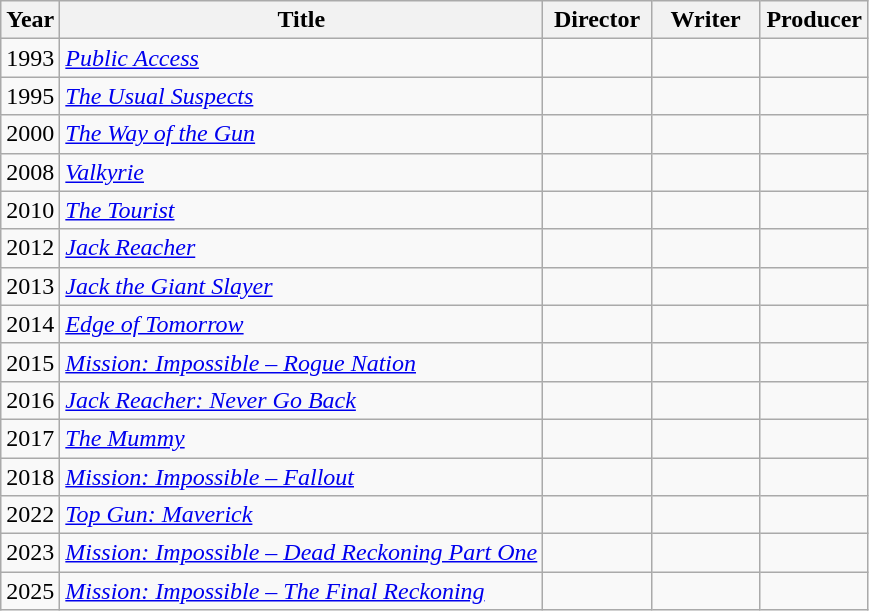<table class="wikitable">
<tr>
<th>Year</th>
<th>Title</th>
<th style="width:65px;">Director</th>
<th style="width:65px;">Writer</th>
<th style="width:65px;">Producer</th>
</tr>
<tr>
<td>1993</td>
<td><em><a href='#'>Public Access</a></em></td>
<td></td>
<td></td>
<td></td>
</tr>
<tr>
<td>1995</td>
<td><em><a href='#'>The Usual Suspects</a></em></td>
<td></td>
<td></td>
<td></td>
</tr>
<tr>
<td>2000</td>
<td><em><a href='#'>The Way of the Gun</a></em></td>
<td></td>
<td></td>
<td></td>
</tr>
<tr>
<td>2008</td>
<td><em><a href='#'>Valkyrie</a></em></td>
<td></td>
<td></td>
<td></td>
</tr>
<tr>
<td>2010</td>
<td><em><a href='#'>The Tourist</a></em></td>
<td></td>
<td></td>
<td></td>
</tr>
<tr>
<td>2012</td>
<td><em><a href='#'>Jack Reacher</a></em></td>
<td></td>
<td></td>
<td></td>
</tr>
<tr>
<td>2013</td>
<td><em><a href='#'>Jack the Giant Slayer</a></em></td>
<td></td>
<td></td>
<td></td>
</tr>
<tr>
<td>2014</td>
<td><em><a href='#'>Edge of Tomorrow</a></em></td>
<td></td>
<td></td>
<td></td>
</tr>
<tr>
<td>2015</td>
<td><em><a href='#'>Mission: Impossible – Rogue Nation</a></em></td>
<td></td>
<td></td>
<td></td>
</tr>
<tr>
<td>2016</td>
<td><em><a href='#'>Jack Reacher: Never Go Back</a></em></td>
<td></td>
<td></td>
<td></td>
</tr>
<tr>
<td>2017</td>
<td><em><a href='#'>The Mummy</a></em></td>
<td></td>
<td></td>
<td></td>
</tr>
<tr>
<td>2018</td>
<td><em><a href='#'>Mission: Impossible – Fallout</a></em></td>
<td></td>
<td></td>
<td></td>
</tr>
<tr>
<td>2022</td>
<td><em><a href='#'>Top Gun: Maverick</a></em></td>
<td></td>
<td></td>
<td></td>
</tr>
<tr>
<td>2023</td>
<td><em><a href='#'>Mission: Impossible – Dead Reckoning Part One</a></em></td>
<td></td>
<td></td>
<td></td>
</tr>
<tr>
<td>2025</td>
<td><em><a href='#'>Mission: Impossible – The Final Reckoning</a></em></td>
<td></td>
<td></td>
<td></td>
</tr>
</table>
